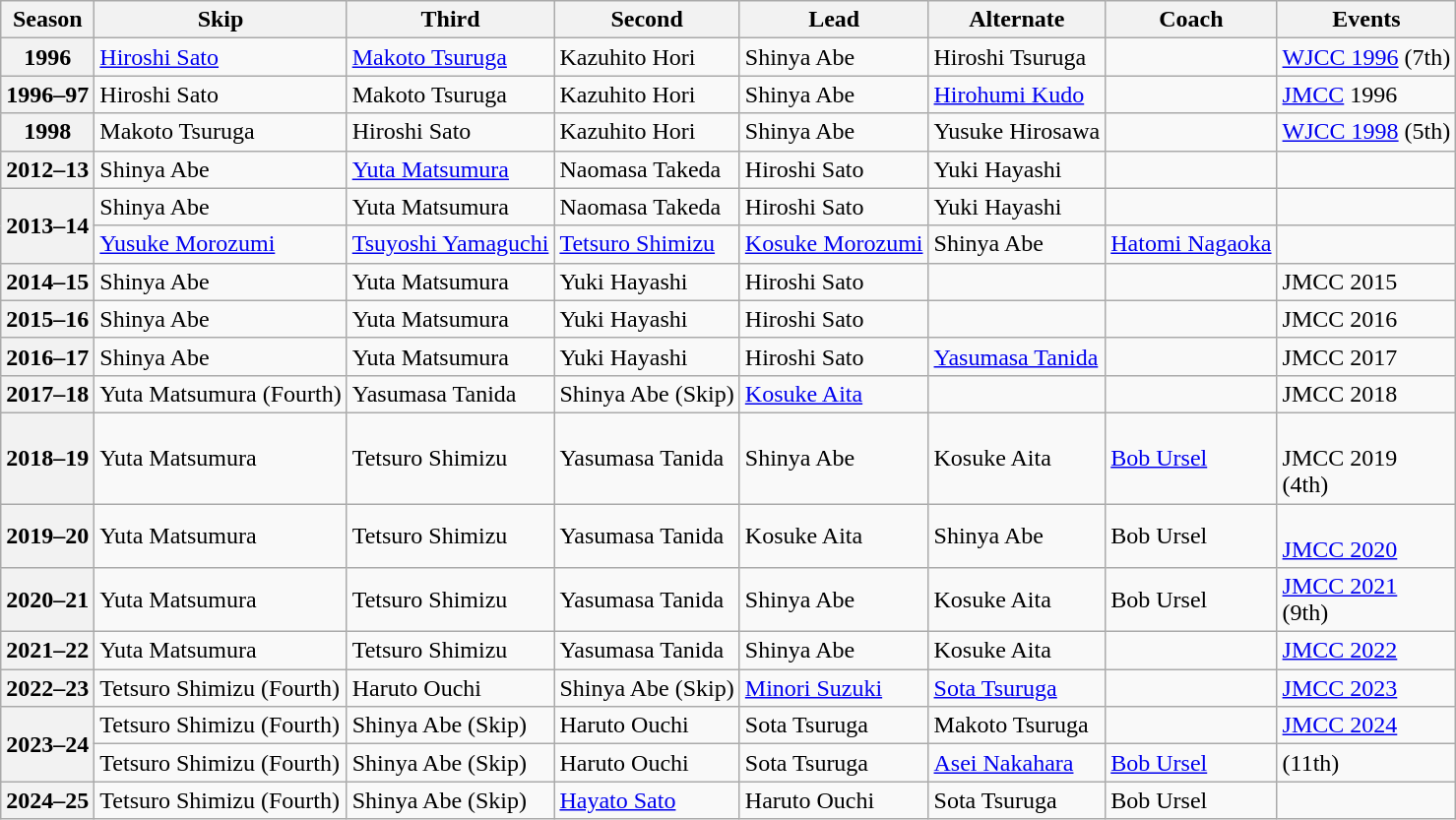<table class="wikitable">
<tr>
<th scope="col">Season</th>
<th scope="col">Skip</th>
<th scope="col">Third</th>
<th scope="col">Second</th>
<th scope="col">Lead</th>
<th scope="col">Alternate</th>
<th scope="col">Coach</th>
<th scope="col">Events</th>
</tr>
<tr>
<th scope="row">1996</th>
<td><a href='#'>Hiroshi Sato</a></td>
<td><a href='#'>Makoto Tsuruga</a></td>
<td>Kazuhito Hori</td>
<td>Shinya Abe</td>
<td>Hiroshi Tsuruga</td>
<td></td>
<td><a href='#'>WJCC 1996</a> (7th)</td>
</tr>
<tr>
<th scope="row">1996–97</th>
<td>Hiroshi Sato</td>
<td>Makoto Tsuruga</td>
<td>Kazuhito Hori</td>
<td>Shinya Abe</td>
<td><a href='#'>Hirohumi Kudo</a></td>
<td></td>
<td><a href='#'>JMCC</a> 1996 <br> </td>
</tr>
<tr>
<th scope="row">1998</th>
<td>Makoto Tsuruga</td>
<td>Hiroshi Sato</td>
<td>Kazuhito Hori</td>
<td>Shinya Abe</td>
<td>Yusuke Hirosawa</td>
<td></td>
<td><a href='#'>WJCC 1998</a> (5th)</td>
</tr>
<tr>
<th scope="row">2012–13</th>
<td>Shinya Abe</td>
<td><a href='#'>Yuta Matsumura</a></td>
<td>Naomasa Takeda</td>
<td>Hiroshi Sato</td>
<td>Yuki Hayashi</td>
<td></td>
<td></td>
</tr>
<tr>
<th scope="row" rowspan=2>2013–14</th>
<td>Shinya Abe</td>
<td>Yuta Matsumura</td>
<td>Naomasa Takeda</td>
<td>Hiroshi Sato</td>
<td>Yuki Hayashi</td>
<td></td>
<td></td>
</tr>
<tr>
<td><a href='#'>Yusuke Morozumi</a></td>
<td><a href='#'>Tsuyoshi Yamaguchi</a></td>
<td><a href='#'>Tetsuro Shimizu</a></td>
<td><a href='#'>Kosuke Morozumi</a></td>
<td>Shinya Abe</td>
<td><a href='#'>Hatomi Nagaoka</a></td>
<td> </td>
</tr>
<tr>
<th scope="row">2014–15</th>
<td>Shinya Abe</td>
<td>Yuta Matsumura</td>
<td>Yuki Hayashi</td>
<td>Hiroshi Sato</td>
<td></td>
<td></td>
<td>JMCC 2015 </td>
</tr>
<tr>
<th scope="row">2015–16</th>
<td>Shinya Abe</td>
<td>Yuta Matsumura</td>
<td>Yuki Hayashi</td>
<td>Hiroshi Sato</td>
<td></td>
<td></td>
<td>JMCC 2016 </td>
</tr>
<tr>
<th scope="row">2016–17</th>
<td>Shinya Abe</td>
<td>Yuta Matsumura</td>
<td>Yuki Hayashi</td>
<td>Hiroshi Sato</td>
<td><a href='#'>Yasumasa Tanida</a></td>
<td></td>
<td>JMCC 2017 </td>
</tr>
<tr>
<th scope="row">2017–18</th>
<td>Yuta Matsumura (Fourth)</td>
<td>Yasumasa Tanida</td>
<td>Shinya Abe (Skip)</td>
<td><a href='#'>Kosuke Aita</a></td>
<td></td>
<td></td>
<td>JMCC 2018 </td>
</tr>
<tr>
<th scope="row">2018–19</th>
<td>Yuta Matsumura</td>
<td>Tetsuro Shimizu</td>
<td>Yasumasa Tanida</td>
<td>Shinya Abe</td>
<td>Kosuke Aita</td>
<td><a href='#'>Bob Ursel</a></td>
<td>  <br> JMCC 2019  <br>  (4th)</td>
</tr>
<tr>
<th scope="row">2019–20</th>
<td>Yuta Matsumura</td>
<td>Tetsuro Shimizu</td>
<td>Yasumasa Tanida</td>
<td>Kosuke Aita</td>
<td>Shinya Abe</td>
<td>Bob Ursel</td>
<td>  <br> <a href='#'>JMCC 2020</a> </td>
</tr>
<tr>
<th scope="row">2020–21</th>
<td>Yuta Matsumura</td>
<td>Tetsuro Shimizu</td>
<td>Yasumasa Tanida</td>
<td>Shinya Abe</td>
<td>Kosuke Aita</td>
<td>Bob Ursel</td>
<td><a href='#'>JMCC 2021</a>  <br>  (9th)</td>
</tr>
<tr>
<th scope="row">2021–22</th>
<td>Yuta Matsumura</td>
<td>Tetsuro Shimizu</td>
<td>Yasumasa Tanida</td>
<td>Shinya Abe</td>
<td>Kosuke Aita</td>
<td></td>
<td><a href='#'>JMCC 2022</a> </td>
</tr>
<tr>
<th scope="row">2022–23</th>
<td>Tetsuro Shimizu (Fourth)</td>
<td>Haruto Ouchi</td>
<td>Shinya Abe (Skip)</td>
<td><a href='#'>Minori Suzuki</a></td>
<td><a href='#'>Sota Tsuruga</a></td>
<td></td>
<td><a href='#'>JMCC 2023</a> </td>
</tr>
<tr>
<th scope="row" rowspan=2>2023–24</th>
<td>Tetsuro Shimizu (Fourth)</td>
<td>Shinya Abe (Skip)</td>
<td>Haruto Ouchi</td>
<td>Sota Tsuruga</td>
<td>Makoto Tsuruga</td>
<td></td>
<td><a href='#'>JMCC 2024</a> </td>
</tr>
<tr>
<td>Tetsuro Shimizu (Fourth)</td>
<td>Shinya Abe (Skip)</td>
<td>Haruto Ouchi</td>
<td>Sota Tsuruga</td>
<td><a href='#'>Asei Nakahara</a></td>
<td><a href='#'>Bob Ursel</a></td>
<td> (11th)</td>
</tr>
<tr>
<th scope="row">2024–25</th>
<td>Tetsuro Shimizu (Fourth)</td>
<td>Shinya Abe (Skip)</td>
<td><a href='#'>Hayato Sato</a></td>
<td>Haruto Ouchi</td>
<td>Sota Tsuruga</td>
<td>Bob Ursel</td>
<td> </td>
</tr>
</table>
